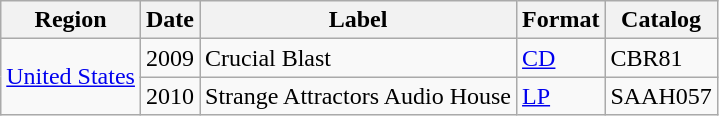<table class="wikitable">
<tr>
<th>Region</th>
<th>Date</th>
<th>Label</th>
<th>Format</th>
<th>Catalog</th>
</tr>
<tr>
<td rowspan="2"><a href='#'>United States</a></td>
<td>2009</td>
<td>Crucial Blast</td>
<td><a href='#'>CD</a></td>
<td>CBR81</td>
</tr>
<tr>
<td>2010</td>
<td>Strange Attractors Audio House</td>
<td><a href='#'>LP</a></td>
<td>SAAH057</td>
</tr>
</table>
